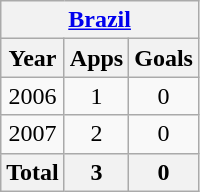<table class="wikitable" style="text-align:center">
<tr>
<th colspan="3"><a href='#'>Brazil</a></th>
</tr>
<tr>
<th>Year</th>
<th>Apps</th>
<th>Goals</th>
</tr>
<tr>
<td>2006</td>
<td>1</td>
<td>0</td>
</tr>
<tr>
<td>2007</td>
<td>2</td>
<td>0</td>
</tr>
<tr>
<th>Total</th>
<th>3</th>
<th>0</th>
</tr>
</table>
